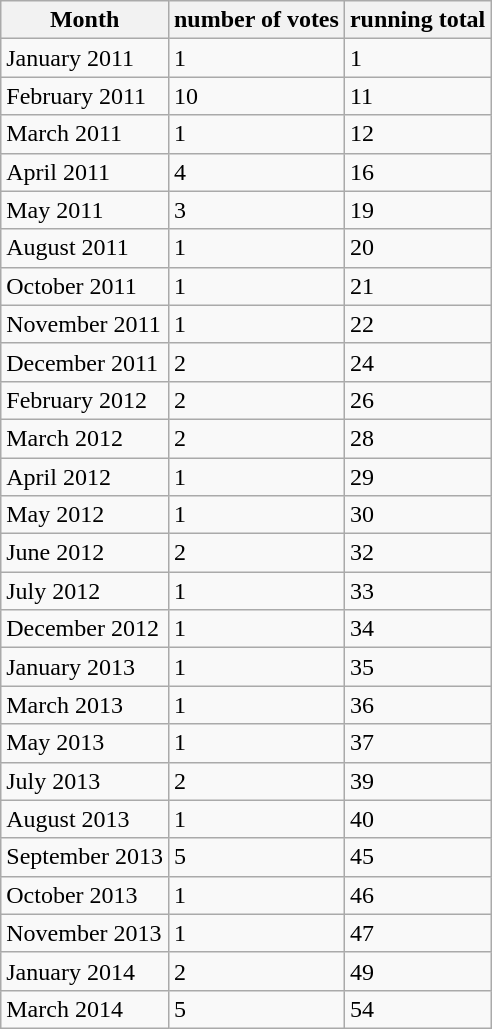<table class="wikitable">
<tr>
<th>Month</th>
<th>number of votes</th>
<th>running total</th>
</tr>
<tr>
<td>January 2011</td>
<td>1</td>
<td>1</td>
</tr>
<tr>
<td>February 2011</td>
<td>10</td>
<td>11</td>
</tr>
<tr>
<td>March 2011</td>
<td>1</td>
<td>12</td>
</tr>
<tr>
<td>April 2011</td>
<td>4</td>
<td>16</td>
</tr>
<tr>
<td>May 2011</td>
<td>3</td>
<td>19</td>
</tr>
<tr>
<td>August 2011</td>
<td>1</td>
<td>20</td>
</tr>
<tr>
<td>October 2011</td>
<td>1</td>
<td>21</td>
</tr>
<tr>
<td>November 2011</td>
<td>1</td>
<td>22</td>
</tr>
<tr>
<td>December 2011</td>
<td>2</td>
<td>24</td>
</tr>
<tr>
<td>February 2012</td>
<td>2</td>
<td>26</td>
</tr>
<tr>
<td>March 2012</td>
<td>2</td>
<td>28</td>
</tr>
<tr>
<td>April 2012</td>
<td>1</td>
<td>29</td>
</tr>
<tr>
<td>May 2012</td>
<td>1</td>
<td>30</td>
</tr>
<tr>
<td>June 2012</td>
<td>2</td>
<td>32</td>
</tr>
<tr>
<td>July 2012</td>
<td>1</td>
<td>33</td>
</tr>
<tr>
<td>December 2012</td>
<td>1</td>
<td>34</td>
</tr>
<tr>
<td>January 2013</td>
<td>1</td>
<td>35</td>
</tr>
<tr>
<td>March 2013</td>
<td>1</td>
<td>36</td>
</tr>
<tr>
<td>May 2013</td>
<td>1</td>
<td>37</td>
</tr>
<tr>
<td>July 2013</td>
<td>2</td>
<td>39</td>
</tr>
<tr>
<td>August 2013</td>
<td>1</td>
<td>40</td>
</tr>
<tr>
<td>September 2013</td>
<td>5</td>
<td>45</td>
</tr>
<tr>
<td>October 2013</td>
<td>1</td>
<td>46</td>
</tr>
<tr>
<td>November 2013</td>
<td>1</td>
<td>47</td>
</tr>
<tr>
<td>January 2014</td>
<td>2</td>
<td>49</td>
</tr>
<tr>
<td>March 2014</td>
<td>5</td>
<td>54</td>
</tr>
</table>
